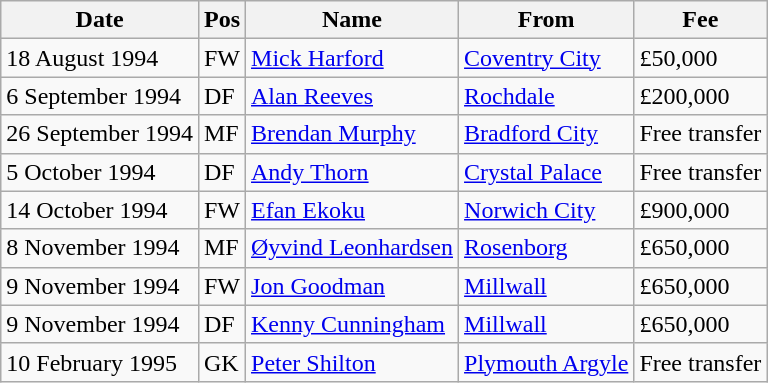<table class="wikitable">
<tr>
<th>Date</th>
<th>Pos</th>
<th>Name</th>
<th>From</th>
<th>Fee</th>
</tr>
<tr>
<td>18 August 1994</td>
<td>FW</td>
<td><a href='#'>Mick Harford</a></td>
<td><a href='#'>Coventry City</a></td>
<td>£50,000</td>
</tr>
<tr>
<td>6 September 1994</td>
<td>DF</td>
<td><a href='#'>Alan Reeves</a></td>
<td><a href='#'>Rochdale</a></td>
<td>£200,000</td>
</tr>
<tr>
<td>26 September 1994</td>
<td>MF</td>
<td><a href='#'>Brendan Murphy</a></td>
<td><a href='#'>Bradford City</a></td>
<td>Free transfer</td>
</tr>
<tr>
<td>5 October 1994</td>
<td>DF</td>
<td><a href='#'>Andy Thorn</a></td>
<td><a href='#'>Crystal Palace</a></td>
<td>Free transfer</td>
</tr>
<tr>
<td>14 October 1994</td>
<td>FW</td>
<td><a href='#'>Efan Ekoku</a></td>
<td><a href='#'>Norwich City</a></td>
<td>£900,000</td>
</tr>
<tr>
<td>8 November 1994</td>
<td>MF</td>
<td><a href='#'>Øyvind Leonhardsen</a></td>
<td><a href='#'>Rosenborg</a></td>
<td>£650,000</td>
</tr>
<tr>
<td>9 November 1994</td>
<td>FW</td>
<td><a href='#'>Jon Goodman</a></td>
<td><a href='#'>Millwall</a></td>
<td>£650,000</td>
</tr>
<tr>
<td>9 November 1994</td>
<td>DF</td>
<td><a href='#'>Kenny Cunningham</a></td>
<td><a href='#'>Millwall</a></td>
<td>£650,000</td>
</tr>
<tr>
<td>10 February 1995</td>
<td>GK</td>
<td><a href='#'>Peter Shilton</a></td>
<td><a href='#'>Plymouth Argyle</a></td>
<td>Free transfer</td>
</tr>
</table>
